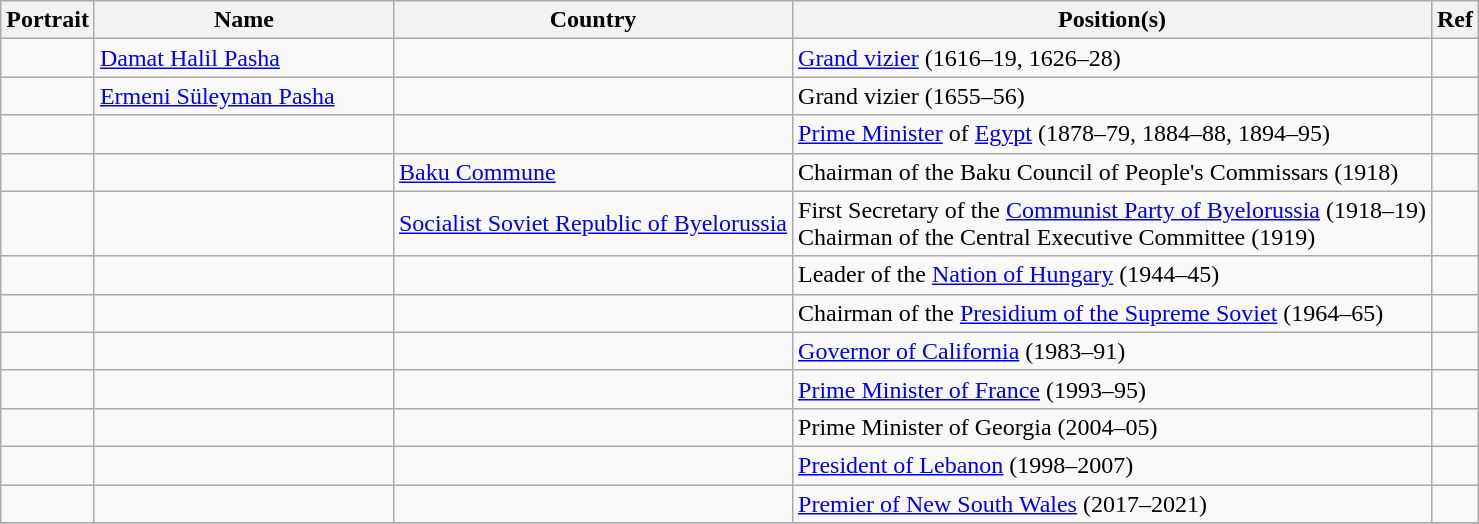<table class="wikitable sortable" style="font-size:100%">
<tr>
<th>Portrait</th>
<th style="width:12em">Name</th>
<th>Country</th>
<th>Position(s)</th>
<th>Ref</th>
</tr>
<tr>
<td></td>
<td><a href='#'>Damat Halil Pasha</a></td>
<td></td>
<td><a href='#'>Grand vizier</a> (1616–19, 1626–28)</td>
<td></td>
</tr>
<tr>
<td></td>
<td><a href='#'>Ermeni Süleyman Pasha</a></td>
<td></td>
<td>Grand vizier (1655–56)</td>
<td></td>
</tr>
<tr>
<td></td>
<td></td>
<td></td>
<td><a href='#'>Prime Minister</a> of <a href='#'>Egypt</a> (1878–79, 1884–88, 1894–95)</td>
<td></td>
</tr>
<tr>
<td></td>
<td></td>
<td> <a href='#'>Baku Commune</a></td>
<td>Chairman of the Baku Council of People's Commissars (1918)</td>
<td></td>
</tr>
<tr>
<td></td>
<td></td>
<td> <a href='#'>Socialist Soviet Republic of Byelorussia</a></td>
<td>First Secretary of the <a href='#'>Communist Party of Byelorussia</a> (1918–19)<br> Chairman of the Central Executive Committee (1919)</td>
<td></td>
</tr>
<tr>
<td></td>
<td></td>
<td></td>
<td>Leader of the <a href='#'>Nation of Hungary</a> (1944–45)</td>
<td></td>
</tr>
<tr>
<td></td>
<td></td>
<td></td>
<td>Chairman of the <a href='#'>Presidium of the Supreme Soviet</a> (1964–65)</td>
<td></td>
</tr>
<tr>
<td></td>
<td></td>
<td></td>
<td><a href='#'>Governor of California</a> (1983–91)</td>
<td></td>
</tr>
<tr>
<td></td>
<td></td>
<td></td>
<td><a href='#'>Prime Minister of France</a> (1993–95)</td>
<td></td>
</tr>
<tr>
<td></td>
<td></td>
<td></td>
<td>Prime Minister of Georgia (2004–05)</td>
<td></td>
</tr>
<tr>
<td></td>
<td></td>
<td></td>
<td><a href='#'>President of Lebanon</a> (1998–2007)</td>
<td></td>
</tr>
<tr>
<td></td>
<td></td>
<td></td>
<td><a href='#'>Premier of New South Wales</a> (2017–2021)</td>
<td></td>
</tr>
<tr>
</tr>
</table>
